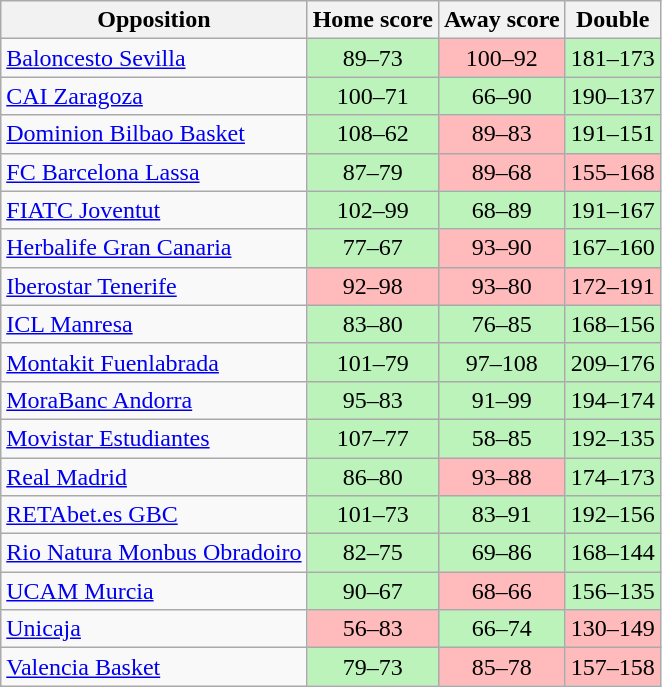<table class="wikitable" style="text-align: center;">
<tr>
<th>Opposition</th>
<th>Home score</th>
<th>Away score</th>
<th>Double</th>
</tr>
<tr>
<td align="left"><a href='#'>Baloncesto Sevilla</a></td>
<td bgcolor=#BBF3BB>89–73</td>
<td bgcolor=#FFBBBB>100–92</td>
<td bgcolor=#BBF3BB>181–173</td>
</tr>
<tr>
<td align="left"><a href='#'>CAI Zaragoza</a></td>
<td bgcolor=#BBF3BB>100–71</td>
<td bgcolor=#BBF3BB>66–90</td>
<td bgcolor=#BBF3BB>190–137</td>
</tr>
<tr>
<td align="left"><a href='#'>Dominion Bilbao Basket</a></td>
<td bgcolor=#BBF3BB>108–62</td>
<td bgcolor=#FFBBBB>89–83</td>
<td bgcolor=#BBF3BB>191–151</td>
</tr>
<tr>
<td align="left"><a href='#'>FC Barcelona Lassa</a></td>
<td bgcolor=#BBF3BB>87–79</td>
<td bgcolor=#FFBBBB>89–68</td>
<td bgcolor=#FFBBBB>155–168</td>
</tr>
<tr>
<td align="left"><a href='#'>FIATC Joventut</a></td>
<td bgcolor=#BBF3BB>102–99</td>
<td bgcolor=#BBF3BB>68–89</td>
<td bgcolor=#BBF3BB>191–167</td>
</tr>
<tr>
<td align="left"><a href='#'>Herbalife Gran Canaria</a></td>
<td bgcolor=#BBF3BB>77–67</td>
<td bgcolor=#FFBBBB>93–90</td>
<td bgcolor=#BBF3BB>167–160</td>
</tr>
<tr>
<td align="left"><a href='#'>Iberostar Tenerife</a></td>
<td bgcolor=#FFBBBB>92–98</td>
<td bgcolor=#FFBBBB>93–80</td>
<td bgcolor=#FFBBBB>172–191</td>
</tr>
<tr>
<td align="left"><a href='#'>ICL Manresa</a></td>
<td bgcolor=#BBF3BB>83–80</td>
<td bgcolor=#BBF3BB>76–85</td>
<td bgcolor=#BBF3BB>168–156</td>
</tr>
<tr>
<td align="left"><a href='#'>Montakit Fuenlabrada</a></td>
<td bgcolor=#BBF3BB>101–79</td>
<td bgcolor=#BBF3BB>97–108</td>
<td bgcolor=#BBF3BB>209–176</td>
</tr>
<tr>
<td align="left"><a href='#'>MoraBanc Andorra</a></td>
<td bgcolor=#BBF3BB>95–83</td>
<td bgcolor=#BBF3BB>91–99</td>
<td bgcolor=#BBF3BB>194–174</td>
</tr>
<tr>
<td align="left"><a href='#'>Movistar Estudiantes</a></td>
<td bgcolor=#BBF3BB>107–77</td>
<td bgcolor=#BBF3BB>58–85</td>
<td bgcolor=#BBF3BB>192–135</td>
</tr>
<tr>
<td align="left"><a href='#'>Real Madrid</a></td>
<td bgcolor=#BBF3BB>86–80</td>
<td bgcolor=#FFBBBB>93–88</td>
<td bgcolor=#BBF3BB>174–173</td>
</tr>
<tr>
<td align="left"><a href='#'>RETAbet.es GBC</a></td>
<td bgcolor=#BBF3BB>101–73</td>
<td bgcolor=#BBF3BB>83–91</td>
<td bgcolor=#BBF3BB>192–156</td>
</tr>
<tr>
<td align="left"><a href='#'>Rio Natura Monbus Obradoiro</a></td>
<td bgcolor=#BBF3BB>82–75</td>
<td bgcolor=#BBF3BB>69–86</td>
<td bgcolor=#BBF3BB>168–144</td>
</tr>
<tr>
<td align="left"><a href='#'>UCAM Murcia</a></td>
<td bgcolor=#BBF3BB>90–67</td>
<td bgcolor=#FFBBBB>68–66</td>
<td bgcolor=#BBF3BB>156–135</td>
</tr>
<tr>
<td align="left"><a href='#'>Unicaja</a></td>
<td bgcolor=#FFBBBB>56–83</td>
<td bgcolor=#BBF3BB>66–74</td>
<td bgcolor=#FFBBBB>130–149</td>
</tr>
<tr>
<td align="left"><a href='#'>Valencia Basket</a></td>
<td bgcolor=#BBF3BB>79–73</td>
<td bgcolor=#FFBBBB>85–78</td>
<td bgcolor=#FFBBBB>157–158</td>
</tr>
</table>
